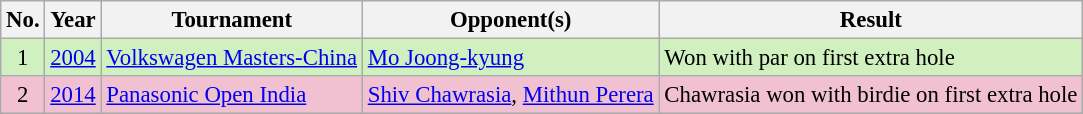<table class="wikitable" style="font-size:95%;">
<tr>
<th>No.</th>
<th>Year</th>
<th>Tournament</th>
<th>Opponent(s)</th>
<th>Result</th>
</tr>
<tr style="background:#D0F0C0;">
<td align=center>1</td>
<td><a href='#'>2004</a></td>
<td><a href='#'>Volkswagen Masters-China</a></td>
<td> <a href='#'>Mo Joong-kyung</a></td>
<td>Won with par on first extra hole</td>
</tr>
<tr style="background:#F2C1D1;">
<td align=center>2</td>
<td><a href='#'>2014</a></td>
<td><a href='#'>Panasonic Open India</a></td>
<td> <a href='#'>Shiv Chawrasia</a>,  <a href='#'>Mithun Perera</a></td>
<td>Chawrasia won with birdie on first extra hole</td>
</tr>
</table>
